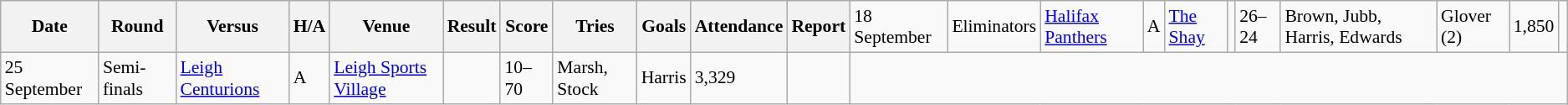<table class="wikitable defaultleft col2center col4center col7center col10right" style="font-size:90%;">
<tr>
<th>Date</th>
<th>Round</th>
<th>Versus</th>
<th>H/A</th>
<th>Venue</th>
<th>Result</th>
<th>Score</th>
<th>Tries</th>
<th>Goals</th>
<th>Attendance</th>
<th>Report</th>
<td>18 September</td>
<td>Eliminators</td>
<td> <a href='#'>Halifax Panthers</a></td>
<td>A</td>
<td><a href='#'>The Shay</a></td>
<td></td>
<td>26–24</td>
<td>Brown, Jubb, Harris, Edwards</td>
<td>Glover (2)</td>
<td>1,850</td>
<td></td>
</tr>
<tr>
<td>25 September</td>
<td>Semi-finals</td>
<td> <a href='#'>Leigh Centurions</a></td>
<td>A</td>
<td><a href='#'>Leigh Sports Village</a></td>
<td></td>
<td>10–70</td>
<td>Marsh, Stock</td>
<td>Harris</td>
<td>3,329</td>
<td></td>
</tr>
</table>
